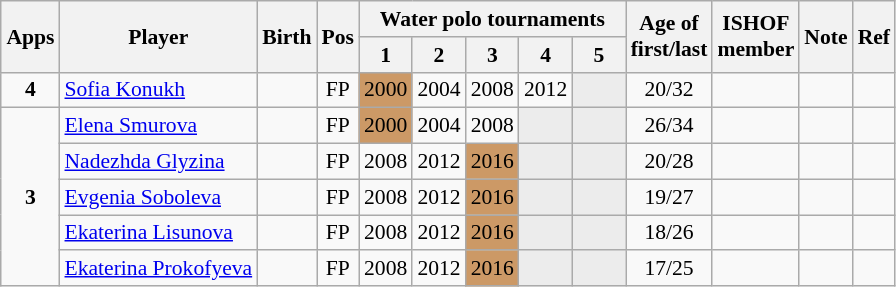<table class="wikitable sortable" style="text-align: center; font-size: 90%; margin-left: 1em;">
<tr>
<th rowspan="2">Apps</th>
<th rowspan="2">Player</th>
<th rowspan="2">Birth</th>
<th rowspan="2">Pos</th>
<th colspan="5">Water polo tournaments</th>
<th rowspan="2">Age of<br>first/last</th>
<th rowspan="2">ISHOF<br>member</th>
<th rowspan="2">Note</th>
<th rowspan="2" class="unsortable">Ref</th>
</tr>
<tr>
<th>1</th>
<th style="width: 2em;" class="unsortable">2</th>
<th style="width: 2em;" class="unsortable">3</th>
<th style="width: 2em;" class="unsortable">4</th>
<th style="width: 2em;" class="unsortable">5</th>
</tr>
<tr>
<td><strong>4</strong></td>
<td style="text-align: left;" data-sort-value="Konukh, Sofia"><a href='#'>Sofia Konukh</a></td>
<td></td>
<td>FP</td>
<td style="background-color: #cc9966;">2000</td>
<td>2004</td>
<td>2008</td>
<td>2012</td>
<td style="background-color: #ececec;"></td>
<td>20/32</td>
<td></td>
<td style="text-align: left;"></td>
<td></td>
</tr>
<tr>
<td rowspan="5"><strong>3</strong></td>
<td style="text-align: left;" data-sort-value="Smurova, Elena"><a href='#'>Elena Smurova</a></td>
<td></td>
<td>FP</td>
<td style="background-color: #cc9966;">2000</td>
<td>2004</td>
<td>2008</td>
<td style="background-color: #ececec;"></td>
<td style="background-color: #ececec;"></td>
<td>26/34</td>
<td></td>
<td style="text-align: left;"></td>
<td></td>
</tr>
<tr>
<td style="text-align: left;" data-sort-value="Glyzina, Nadezhda"><a href='#'>Nadezhda Glyzina</a></td>
<td></td>
<td>FP</td>
<td>2008</td>
<td>2012</td>
<td style="background-color: #cc9966;">2016</td>
<td style="background-color: #ececec;"></td>
<td style="background-color: #ececec;"></td>
<td>20/28</td>
<td></td>
<td style="text-align: left;"></td>
<td></td>
</tr>
<tr>
<td style="text-align: left;" data-sort-value="Soboleva, Evgenia"><a href='#'>Evgenia Soboleva</a></td>
<td></td>
<td>FP</td>
<td>2008</td>
<td>2012</td>
<td style="background-color: #cc9966;">2016</td>
<td style="background-color: #ececec;"></td>
<td style="background-color: #ececec;"></td>
<td>19/27</td>
<td></td>
<td style="text-align: left;"></td>
<td></td>
</tr>
<tr>
<td style="text-align: left;" data-sort-value="Lisunova, Ekaterina"><a href='#'>Ekaterina Lisunova</a></td>
<td></td>
<td>FP</td>
<td>2008</td>
<td>2012</td>
<td style="background-color: #cc9966;">2016</td>
<td style="background-color: #ececec;"></td>
<td style="background-color: #ececec;"></td>
<td>18/26</td>
<td></td>
<td style="text-align: left;"></td>
<td></td>
</tr>
<tr>
<td style="text-align: left;" data-sort-value="Prokofyeva, Ekaterina"><a href='#'>Ekaterina Prokofyeva</a></td>
<td></td>
<td>FP</td>
<td>2008</td>
<td>2012</td>
<td style="background-color: #cc9966;">2016</td>
<td style="background-color: #ececec;"></td>
<td style="background-color: #ececec;"></td>
<td>17/25</td>
<td></td>
<td style="text-align: left;"></td>
<td></td>
</tr>
</table>
